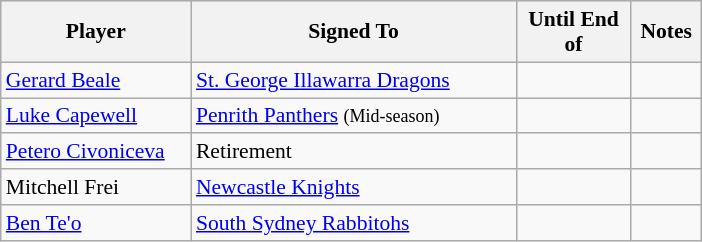<table class="wikitable" style="font-size:90%">
<tr bgcolor="#efefef">
<th width="120">Player</th>
<th width="210">Signed To</th>
<th width="70">Until End of</th>
<th width="40">Notes</th>
</tr>
<tr>
<td><a href='#'>Gerard Beale</a></td>
<td> <a href='#'>St. George Illawarra Dragons</a></td>
<td></td>
<td></td>
</tr>
<tr>
<td><a href='#'>Luke Capewell</a></td>
<td> <a href='#'>Penrith Panthers</a> <small>(Mid-season)</small></td>
<td></td>
<td></td>
</tr>
<tr>
<td><a href='#'>Petero Civoniceva</a></td>
<td>Retirement</td>
<td></td>
<td></td>
</tr>
<tr>
<td>Mitchell Frei</td>
<td> <a href='#'>Newcastle Knights</a></td>
<td></td>
<td></td>
</tr>
<tr>
<td><a href='#'>Ben Te'o</a></td>
<td> <a href='#'>South Sydney Rabbitohs</a></td>
<td></td>
<td></td>
</tr>
</table>
